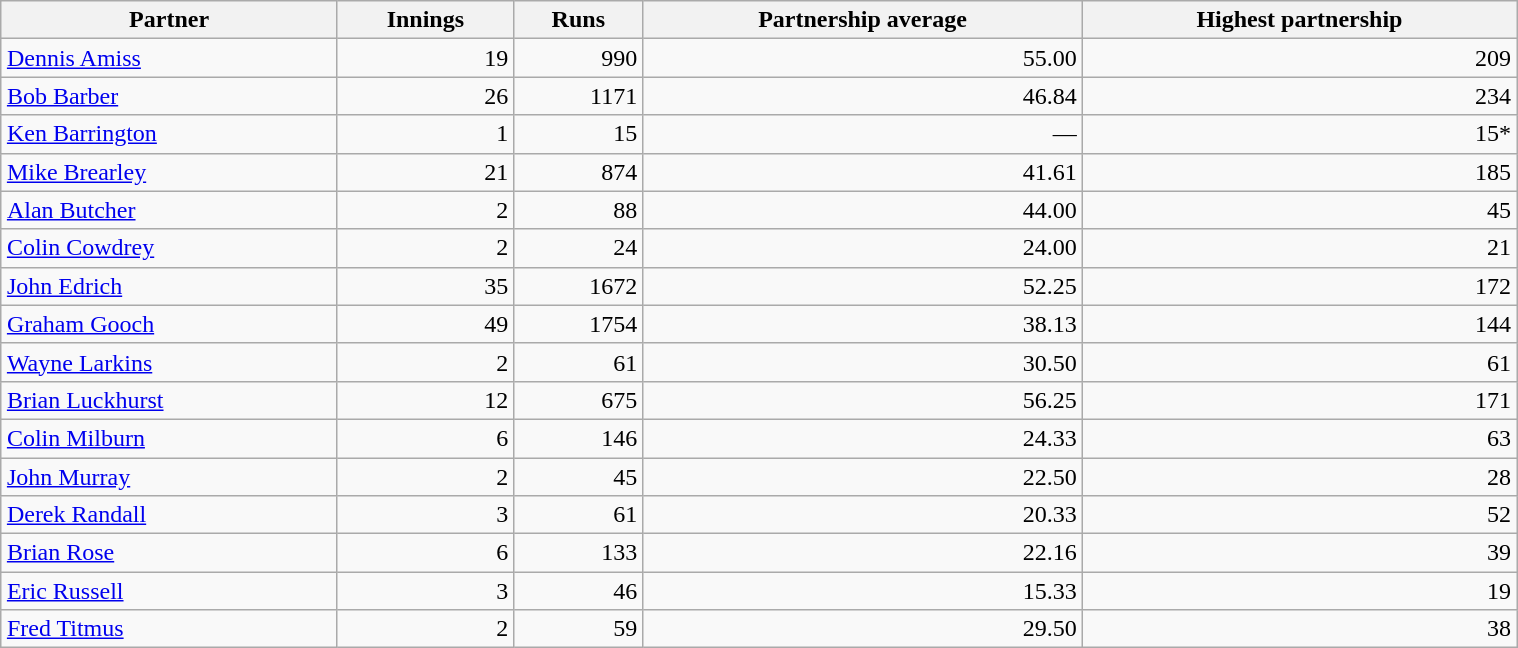<table class="wikitable" style="margin:1em auto 1em auto;width:80%">
<tr>
<th scope="col">Partner</th>
<th scope="col">Innings</th>
<th scope="col">Runs</th>
<th scope="col">Partnership average</th>
<th scope="col">Highest partnership</th>
</tr>
<tr style="text-align:right">
<td style="text-align:left"><a href='#'>Dennis Amiss</a></td>
<td>19</td>
<td>990</td>
<td>55.00</td>
<td>209</td>
</tr>
<tr style="text-align: right">
<td style="text-align:left"><a href='#'>Bob Barber</a></td>
<td>26</td>
<td>1171</td>
<td>46.84</td>
<td>234</td>
</tr>
<tr style="text-align: right">
<td style="text-align:left"><a href='#'>Ken Barrington</a></td>
<td>1</td>
<td>15</td>
<td>—</td>
<td>15*</td>
</tr>
<tr style="text-align: right">
<td style="text-align:left"><a href='#'>Mike Brearley</a></td>
<td>21</td>
<td>874</td>
<td>41.61</td>
<td>185</td>
</tr>
<tr style="text-align: right">
<td style="text-align:left"><a href='#'>Alan Butcher</a></td>
<td>2</td>
<td>88</td>
<td>44.00</td>
<td>45</td>
</tr>
<tr style="text-align: right">
<td style="text-align:left"><a href='#'>Colin Cowdrey</a></td>
<td>2</td>
<td>24</td>
<td>24.00</td>
<td>21</td>
</tr>
<tr style="text-align: right">
<td style="text-align:left"><a href='#'>John Edrich</a></td>
<td>35</td>
<td>1672</td>
<td>52.25</td>
<td>172</td>
</tr>
<tr style="text-align: right">
<td style="text-align:left"><a href='#'>Graham Gooch</a></td>
<td>49</td>
<td>1754</td>
<td>38.13</td>
<td>144</td>
</tr>
<tr style="text-align: right">
<td style="text-align:left"><a href='#'>Wayne Larkins</a></td>
<td>2</td>
<td>61</td>
<td>30.50</td>
<td>61</td>
</tr>
<tr style="text-align: right">
<td style="text-align:left"><a href='#'>Brian Luckhurst</a></td>
<td>12</td>
<td>675</td>
<td>56.25</td>
<td>171</td>
</tr>
<tr style="text-align: right">
<td style="text-align:left"><a href='#'>Colin Milburn</a></td>
<td>6</td>
<td>146</td>
<td>24.33</td>
<td>63</td>
</tr>
<tr style="text-align: right">
<td style="text-align:left"><a href='#'>John Murray</a></td>
<td>2</td>
<td>45</td>
<td>22.50</td>
<td>28</td>
</tr>
<tr style="text-align: right">
<td style="text-align:left"><a href='#'>Derek Randall</a></td>
<td>3</td>
<td>61</td>
<td>20.33</td>
<td>52</td>
</tr>
<tr style="text-align: right">
<td style="text-align:left"><a href='#'>Brian Rose</a></td>
<td>6</td>
<td>133</td>
<td>22.16</td>
<td>39</td>
</tr>
<tr style="text-align: right">
<td style="text-align:left"><a href='#'>Eric Russell</a></td>
<td>3</td>
<td>46</td>
<td>15.33</td>
<td>19</td>
</tr>
<tr style="text-align: right">
<td style="text-align:left"><a href='#'>Fred Titmus</a></td>
<td>2</td>
<td>59</td>
<td>29.50</td>
<td>38</td>
</tr>
</table>
